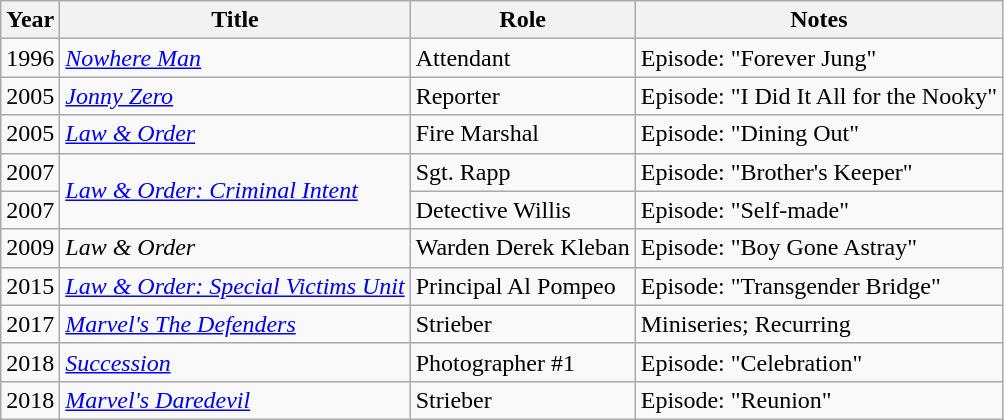<table class = "wikitable sortable">
<tr>
<th>Year</th>
<th>Title</th>
<th>Role</th>
<th>Notes</th>
</tr>
<tr>
<td>1996</td>
<td><em><a href='#'>Nowhere Man</a></em></td>
<td>Attendant</td>
<td>Episode: "Forever Jung"</td>
</tr>
<tr>
<td>2005</td>
<td><em><a href='#'>Jonny Zero</a></em></td>
<td>Reporter</td>
<td>Episode: "I Did It All for the Nooky"</td>
</tr>
<tr>
<td>2005</td>
<td><em><a href='#'>Law & Order</a></em></td>
<td>Fire Marshal</td>
<td>Episode: "Dining Out"</td>
</tr>
<tr>
<td>2007</td>
<td rowspan=2><em><a href='#'>Law & Order: Criminal Intent</a></em></td>
<td>Sgt. Rapp</td>
<td>Episode: "Brother's Keeper"</td>
</tr>
<tr>
<td>2007</td>
<td>Detective Willis</td>
<td>Episode: "Self-made"</td>
</tr>
<tr>
<td>2009</td>
<td><em>Law & Order</em></td>
<td>Warden Derek Kleban</td>
<td>Episode: "Boy Gone Astray"</td>
</tr>
<tr>
<td>2015</td>
<td><em><a href='#'>Law & Order: Special Victims Unit</a></em></td>
<td>Principal Al Pompeo</td>
<td>Episode: "Transgender Bridge"</td>
</tr>
<tr>
<td>2017</td>
<td><em><a href='#'>Marvel's The Defenders</a></em></td>
<td>Strieber</td>
<td>Miniseries; Recurring</td>
</tr>
<tr>
<td>2018</td>
<td><em><a href='#'>Succession</a></em></td>
<td>Photographer #1</td>
<td>Episode: "Celebration"</td>
</tr>
<tr>
<td>2018</td>
<td><em><a href='#'>Marvel's Daredevil</a></em></td>
<td>Strieber</td>
<td>Episode: "Reunion"</td>
</tr>
</table>
